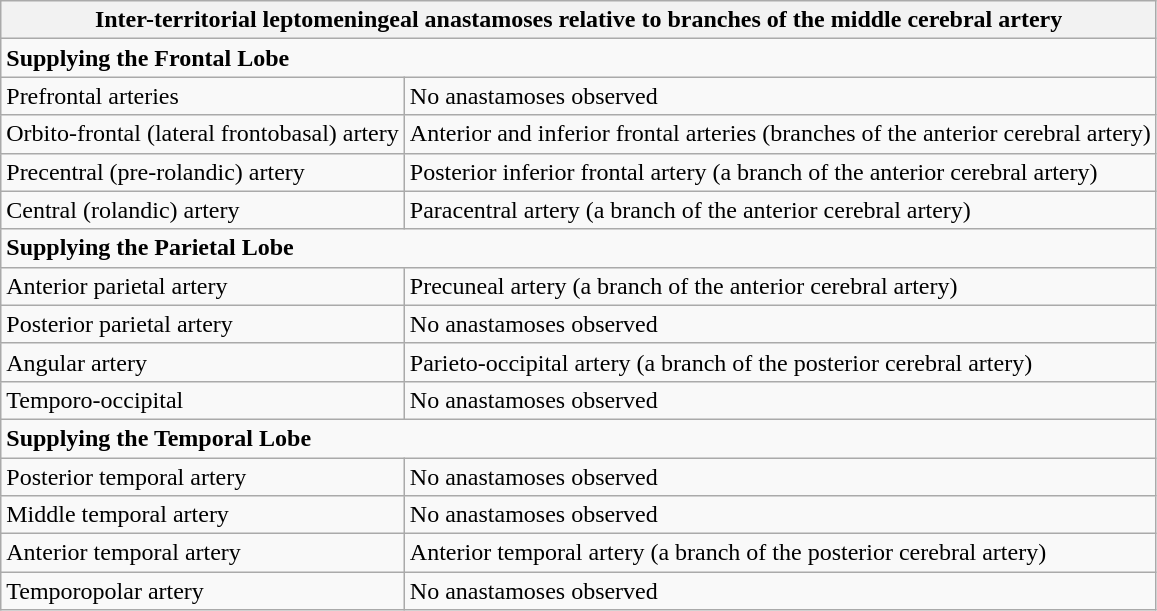<table class="wikitable">
<tr>
<th colspan="2">Inter-territorial leptomeningeal anastamoses relative to branches of the middle cerebral artery</th>
</tr>
<tr>
<td colspan="2"><strong>Supplying the Frontal Lobe</strong></td>
</tr>
<tr>
<td>Prefrontal arteries</td>
<td>No anastamoses observed</td>
</tr>
<tr>
<td>Orbito-frontal (lateral frontobasal) artery</td>
<td>Anterior and inferior frontal arteries (branches of the anterior cerebral artery)</td>
</tr>
<tr>
<td>Precentral (pre-rolandic) artery</td>
<td>Posterior inferior frontal artery (a branch of the anterior cerebral artery)</td>
</tr>
<tr>
<td>Central (rolandic) artery</td>
<td>Paracentral artery (a branch of the anterior cerebral artery)</td>
</tr>
<tr>
<td colspan="2"><strong>Supplying the Parietal Lobe</strong></td>
</tr>
<tr>
<td>Anterior parietal artery</td>
<td>Precuneal artery (a branch of the anterior cerebral artery)</td>
</tr>
<tr>
<td>Posterior parietal artery</td>
<td>No anastamoses observed</td>
</tr>
<tr>
<td>Angular artery</td>
<td>Parieto-occipital artery (a branch of the posterior cerebral artery)</td>
</tr>
<tr>
<td>Temporo-occipital</td>
<td>No anastamoses observed</td>
</tr>
<tr>
<td colspan="2"><strong>Supplying the Temporal Lobe</strong></td>
</tr>
<tr>
<td>Posterior temporal artery</td>
<td>No anastamoses observed</td>
</tr>
<tr>
<td>Middle temporal artery</td>
<td>No anastamoses observed</td>
</tr>
<tr>
<td>Anterior temporal artery</td>
<td>Anterior temporal artery (a branch of the posterior cerebral artery)</td>
</tr>
<tr>
<td>Temporopolar artery</td>
<td>No anastamoses observed</td>
</tr>
</table>
